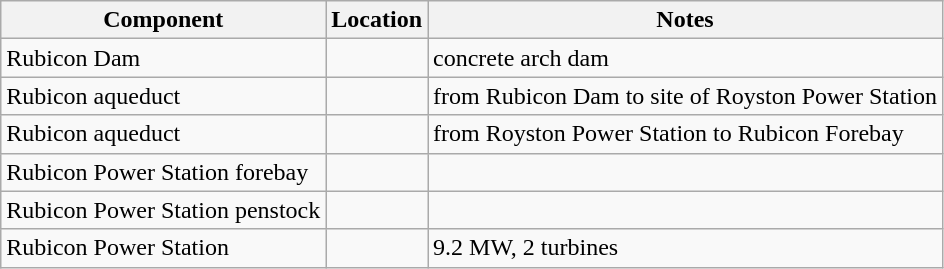<table class="wikitable" style="text-align: left">
<tr>
<th>Component</th>
<th>Location</th>
<th>Notes</th>
</tr>
<tr>
<td>Rubicon Dam</td>
<td style=white-space:nowrap></td>
<td> concrete arch dam</td>
</tr>
<tr>
<td>Rubicon aqueduct</td>
<td></td>
<td> from Rubicon Dam to site of Royston Power Station</td>
</tr>
<tr>
<td>Rubicon aqueduct</td>
<td></td>
<td> from Royston Power Station to Rubicon Forebay</td>
</tr>
<tr>
<td>Rubicon Power Station forebay</td>
<td></td>
<td></td>
</tr>
<tr>
<td>Rubicon Power Station penstock</td>
<td></td>
<td></td>
</tr>
<tr>
<td>Rubicon Power Station</td>
<td style=white-space:nowrap></td>
<td>9.2 MW, 2 turbines</td>
</tr>
</table>
